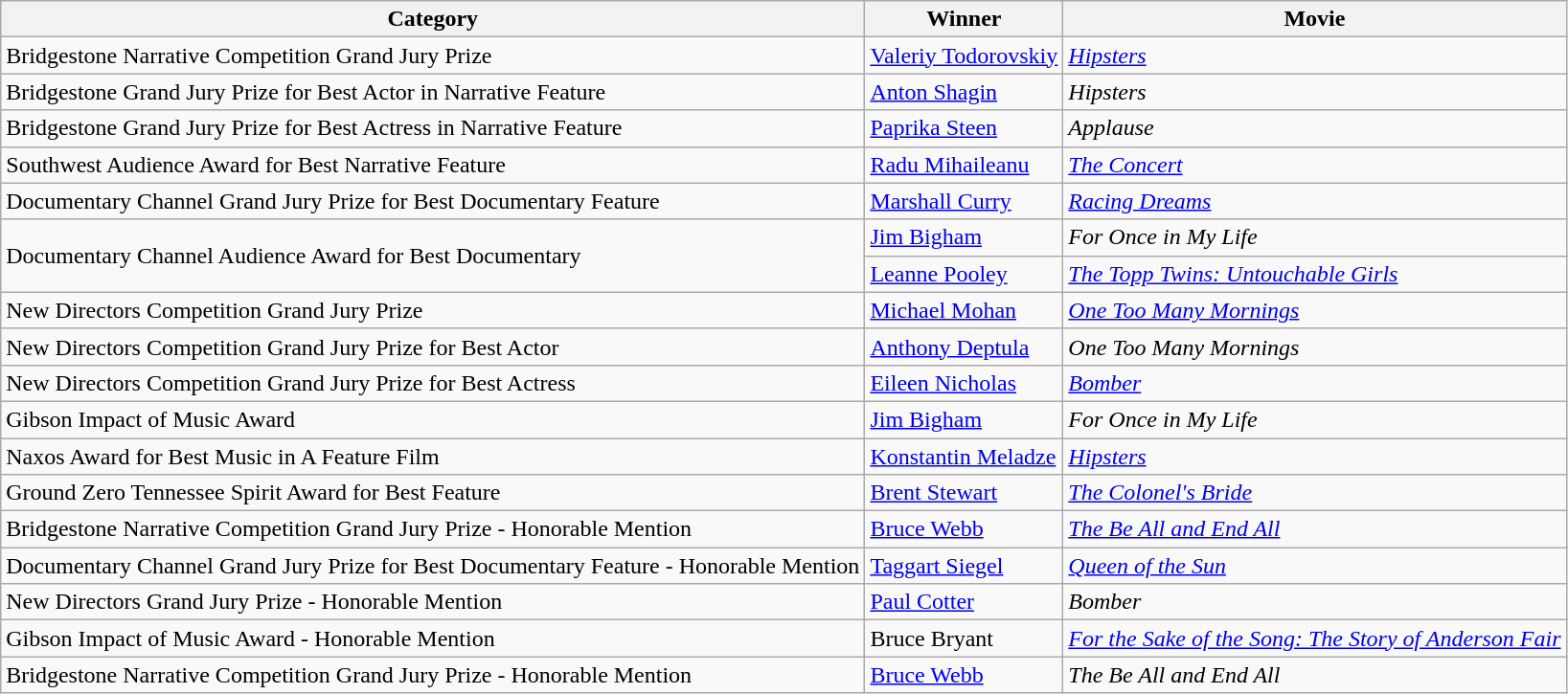<table class="wikitable">
<tr>
<th>Category</th>
<th>Winner</th>
<th>Movie</th>
</tr>
<tr>
<td>Bridgestone Narrative Competition Grand Jury Prize</td>
<td><a href='#'>Valeriy Todorovskiy</a></td>
<td><a href='#'><em>Hipsters</em></a></td>
</tr>
<tr>
<td>Bridgestone Grand Jury Prize for Best Actor in Narrative Feature</td>
<td><a href='#'>Anton Shagin</a></td>
<td><em>Hipsters</em></td>
</tr>
<tr>
<td>Bridgestone Grand Jury Prize for Best Actress in Narrative Feature</td>
<td><a href='#'>Paprika Steen</a></td>
<td><em>Applause</em></td>
</tr>
<tr>
<td>Southwest Audience Award for Best Narrative Feature</td>
<td><a href='#'>Radu Mihaileanu</a></td>
<td><a href='#'><em>The Concert</em></a></td>
</tr>
<tr>
<td>Documentary Channel Grand Jury Prize for Best Documentary Feature</td>
<td><a href='#'>Marshall Curry</a></td>
<td><em><a href='#'>Racing Dreams</a></em></td>
</tr>
<tr>
<td rowspan=2>Documentary Channel Audience Award for Best Documentary</td>
<td><a href='#'>Jim Bigham</a></td>
<td><em>For Once in My Life</em></td>
</tr>
<tr>
<td><a href='#'>Leanne Pooley</a></td>
<td><em><a href='#'>The Topp Twins: Untouchable Girls</a></em></td>
</tr>
<tr>
<td>New Directors Competition Grand Jury Prize</td>
<td><a href='#'>Michael Mohan</a></td>
<td><a href='#'><em>One Too Many Mornings</em></a></td>
</tr>
<tr>
<td>New Directors Competition Grand Jury Prize for Best Actor</td>
<td><a href='#'>Anthony Deptula</a></td>
<td><em>One Too Many Mornings</em></td>
</tr>
<tr>
<td>New Directors Competition Grand Jury Prize for Best Actress</td>
<td><a href='#'>Eileen Nicholas</a></td>
<td><a href='#'><em>Bomber</em></a></td>
</tr>
<tr>
<td>Gibson Impact of Music Award</td>
<td><a href='#'>Jim Bigham</a></td>
<td><em>For Once in My Life</em></td>
</tr>
<tr>
<td>Naxos Award for Best Music in A Feature Film</td>
<td><a href='#'>Konstantin Meladze</a></td>
<td><a href='#'><em>Hipsters</em></a></td>
</tr>
<tr>
<td>Ground Zero Tennessee Spirit Award for Best Feature</td>
<td><a href='#'>Brent Stewart</a></td>
<td><em><a href='#'>The Colonel's Bride</a></em></td>
</tr>
<tr>
<td>Bridgestone Narrative Competition Grand Jury Prize - Honorable Mention</td>
<td><a href='#'>Bruce Webb</a></td>
<td><em><a href='#'>The Be All and End All</a></em></td>
</tr>
<tr>
<td>Documentary Channel Grand Jury Prize for Best Documentary Feature - Honorable Mention</td>
<td><a href='#'>Taggart Siegel</a></td>
<td><em><a href='#'>Queen of the Sun</a></em></td>
</tr>
<tr>
<td>New Directors Grand Jury Prize - Honorable Mention</td>
<td><a href='#'>Paul Cotter</a></td>
<td><em>Bomber</em></td>
</tr>
<tr>
<td>Gibson Impact of Music Award - Honorable Mention</td>
<td>Bruce Bryant</td>
<td><em><a href='#'>For the Sake of the Song: The Story of Anderson Fair</a></em></td>
</tr>
<tr>
<td>Bridgestone Narrative Competition Grand Jury Prize - Honorable Mention</td>
<td><a href='#'>Bruce Webb</a></td>
<td><em>The Be All and End All</em></td>
</tr>
</table>
